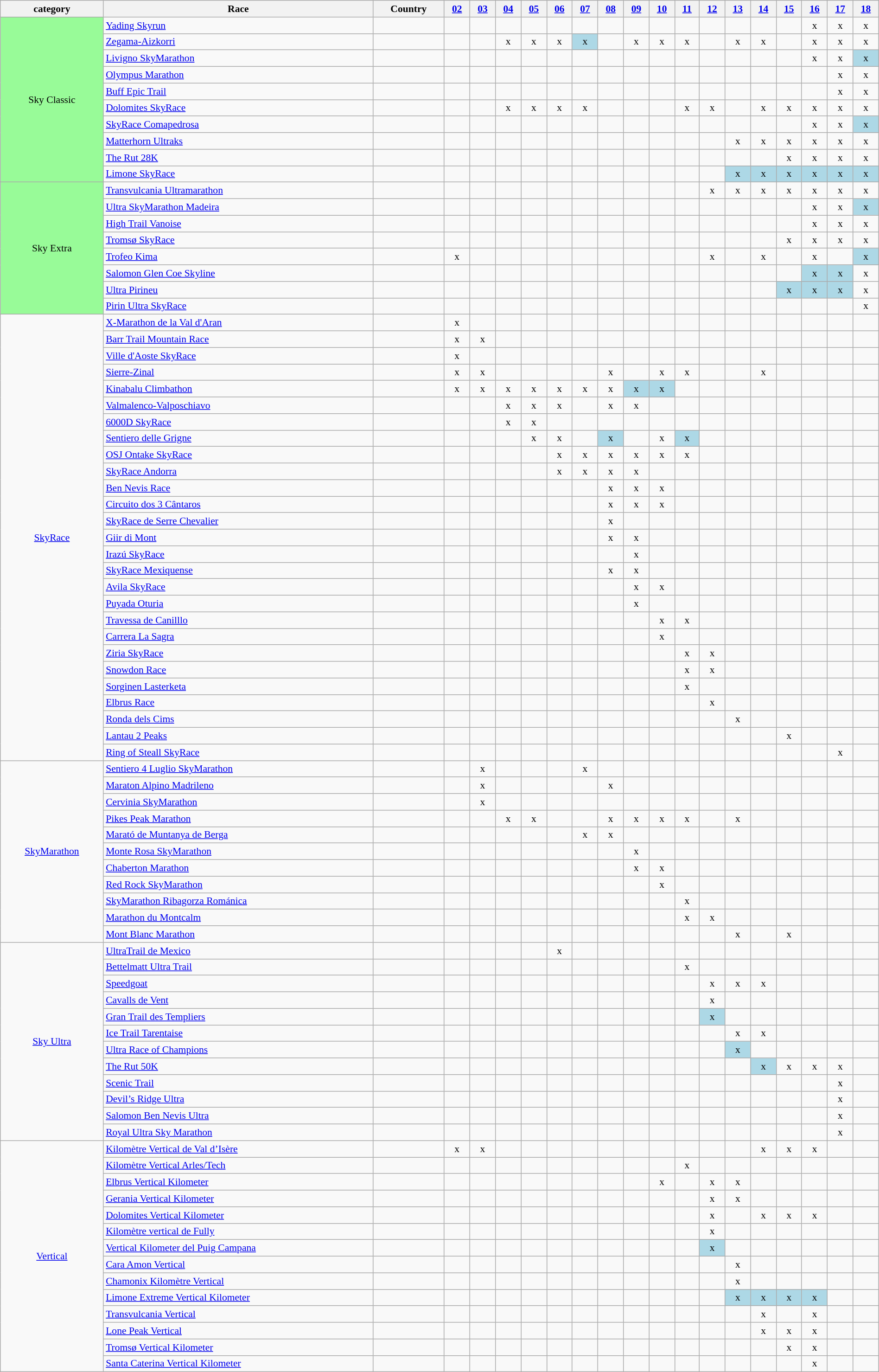<table class="wikitable sortable" width=100% style="font-size:90%; text-align:center;">
<tr>
<th>category</th>
<th>Race</th>
<th>Country</th>
<th><a href='#'>02</a></th>
<th><a href='#'>03</a></th>
<th><a href='#'>04</a></th>
<th><a href='#'>05</a></th>
<th><a href='#'>06</a></th>
<th><a href='#'>07</a></th>
<th><a href='#'>08</a></th>
<th><a href='#'>09</a></th>
<th><a href='#'>10</a></th>
<th><a href='#'>11</a></th>
<th><a href='#'>12</a></th>
<th><a href='#'>13</a></th>
<th><a href='#'>14</a></th>
<th><a href='#'>15</a></th>
<th><a href='#'>16</a></th>
<th><a href='#'>17</a></th>
<th><a href='#'>18</a></th>
</tr>
<tr>
<td bgcolor=palegreen rowspan=10>Sky Classic</td>
<td align=left><a href='#'>Yading Skyrun</a></td>
<td align=left></td>
<td></td>
<td></td>
<td></td>
<td></td>
<td></td>
<td></td>
<td></td>
<td></td>
<td></td>
<td></td>
<td></td>
<td></td>
<td></td>
<td></td>
<td>x</td>
<td>x</td>
<td>x</td>
</tr>
<tr>
<td align=left><a href='#'>Zegama-Aizkorri</a></td>
<td align=left></td>
<td></td>
<td></td>
<td>x</td>
<td>x</td>
<td>x</td>
<td bgcolor=lightblue>x</td>
<td></td>
<td>x</td>
<td>x</td>
<td>x</td>
<td></td>
<td>x</td>
<td>x</td>
<td></td>
<td>x</td>
<td>x</td>
<td>x</td>
</tr>
<tr>
<td align=left><a href='#'>Livigno SkyMarathon</a></td>
<td align=left></td>
<td></td>
<td></td>
<td></td>
<td></td>
<td></td>
<td></td>
<td></td>
<td></td>
<td></td>
<td></td>
<td></td>
<td></td>
<td></td>
<td></td>
<td>x</td>
<td>x</td>
<td bgcolor=lightblue>x</td>
</tr>
<tr>
<td align=left><a href='#'>Olympus Marathon</a></td>
<td align=left></td>
<td></td>
<td></td>
<td></td>
<td></td>
<td></td>
<td></td>
<td></td>
<td></td>
<td></td>
<td></td>
<td></td>
<td></td>
<td></td>
<td></td>
<td></td>
<td>x</td>
<td>x</td>
</tr>
<tr>
<td align=left><a href='#'>Buff Epic Trail</a></td>
<td align=left></td>
<td></td>
<td></td>
<td></td>
<td></td>
<td></td>
<td></td>
<td></td>
<td></td>
<td></td>
<td></td>
<td></td>
<td></td>
<td></td>
<td></td>
<td></td>
<td>x</td>
<td>x</td>
</tr>
<tr>
<td align=left><a href='#'>Dolomites SkyRace</a></td>
<td align=left></td>
<td></td>
<td></td>
<td>x</td>
<td>x</td>
<td>x</td>
<td>x</td>
<td></td>
<td></td>
<td></td>
<td>x</td>
<td>x</td>
<td></td>
<td>x</td>
<td>x</td>
<td>x</td>
<td>x</td>
<td>x</td>
</tr>
<tr>
<td align=left><a href='#'>SkyRace Comapedrosa</a></td>
<td align=left></td>
<td></td>
<td></td>
<td></td>
<td></td>
<td></td>
<td></td>
<td></td>
<td></td>
<td></td>
<td></td>
<td></td>
<td></td>
<td></td>
<td></td>
<td>x</td>
<td>x</td>
<td bgcolor=lightblue>x</td>
</tr>
<tr>
<td align=left><a href='#'>Matterhorn Ultraks</a></td>
<td align=left></td>
<td></td>
<td></td>
<td></td>
<td></td>
<td></td>
<td></td>
<td></td>
<td></td>
<td></td>
<td></td>
<td></td>
<td>x</td>
<td>x</td>
<td>x</td>
<td>x</td>
<td>x</td>
<td>x</td>
</tr>
<tr>
<td align=left><a href='#'>The Rut 28K</a></td>
<td align=left></td>
<td></td>
<td></td>
<td></td>
<td></td>
<td></td>
<td></td>
<td></td>
<td></td>
<td></td>
<td></td>
<td></td>
<td></td>
<td></td>
<td>x</td>
<td>x</td>
<td>x</td>
<td>x</td>
</tr>
<tr>
<td align=left><a href='#'>Limone SkyRace</a></td>
<td align=left></td>
<td></td>
<td></td>
<td></td>
<td></td>
<td></td>
<td></td>
<td></td>
<td></td>
<td></td>
<td></td>
<td></td>
<td bgcolor=lightblue>x</td>
<td bgcolor=lightblue>x</td>
<td bgcolor=lightblue>x</td>
<td bgcolor=lightblue>x</td>
<td bgcolor=lightblue>x</td>
<td bgcolor=lightblue>x</td>
</tr>
<tr>
<td bgcolor=palegreen rowspan=8>Sky Extra</td>
<td align=left><a href='#'>Transvulcania Ultramarathon</a></td>
<td align=left></td>
<td></td>
<td></td>
<td></td>
<td></td>
<td></td>
<td></td>
<td></td>
<td></td>
<td></td>
<td></td>
<td>x</td>
<td>x</td>
<td>x</td>
<td>x</td>
<td>x</td>
<td>x</td>
<td>x</td>
</tr>
<tr>
<td align=left><a href='#'>Ultra SkyMarathon Madeira</a></td>
<td align=left></td>
<td></td>
<td></td>
<td></td>
<td></td>
<td></td>
<td></td>
<td></td>
<td></td>
<td></td>
<td></td>
<td></td>
<td></td>
<td></td>
<td></td>
<td>x</td>
<td>x</td>
<td bgcolor=lightblue>x</td>
</tr>
<tr>
<td align=left><a href='#'>High Trail Vanoise</a></td>
<td align=left></td>
<td></td>
<td></td>
<td></td>
<td></td>
<td></td>
<td></td>
<td></td>
<td></td>
<td></td>
<td></td>
<td></td>
<td></td>
<td></td>
<td></td>
<td>x</td>
<td>x</td>
<td>x</td>
</tr>
<tr>
<td align=left><a href='#'>Tromsø SkyRace</a></td>
<td align=left></td>
<td></td>
<td></td>
<td></td>
<td></td>
<td></td>
<td></td>
<td></td>
<td></td>
<td></td>
<td></td>
<td></td>
<td></td>
<td></td>
<td>x</td>
<td>x</td>
<td>x</td>
<td>x</td>
</tr>
<tr>
<td align=left><a href='#'>Trofeo Kima</a></td>
<td align=left></td>
<td>x</td>
<td></td>
<td></td>
<td></td>
<td></td>
<td></td>
<td></td>
<td></td>
<td></td>
<td></td>
<td>x</td>
<td></td>
<td>x</td>
<td></td>
<td>x</td>
<td></td>
<td bgcolor=lightblue>x</td>
</tr>
<tr>
<td align=left><a href='#'>Salomon Glen Coe Skyline</a></td>
<td align=left></td>
<td></td>
<td></td>
<td></td>
<td></td>
<td></td>
<td></td>
<td></td>
<td></td>
<td></td>
<td></td>
<td></td>
<td></td>
<td></td>
<td></td>
<td bgcolor=lightblue>x</td>
<td bgcolor=lightblue>x</td>
<td>x</td>
</tr>
<tr>
<td align=left><a href='#'>Ultra Pirineu</a></td>
<td align=left></td>
<td></td>
<td></td>
<td></td>
<td></td>
<td></td>
<td></td>
<td></td>
<td></td>
<td></td>
<td></td>
<td></td>
<td></td>
<td></td>
<td bgcolor=lightblue>x</td>
<td bgcolor=lightblue>x</td>
<td bgcolor=lightblue>x</td>
<td>x</td>
</tr>
<tr>
<td align=left><a href='#'>Pirin Ultra SkyRace</a></td>
<td align=left></td>
<td></td>
<td></td>
<td></td>
<td></td>
<td></td>
<td></td>
<td></td>
<td></td>
<td></td>
<td></td>
<td></td>
<td></td>
<td></td>
<td></td>
<td></td>
<td></td>
<td>x</td>
</tr>
<tr>
<td rowspan=27><a href='#'>SkyRace</a></td>
<td align=left><a href='#'>X-Marathon de la Val d'Aran</a></td>
<td align=left></td>
<td>x</td>
<td></td>
<td></td>
<td></td>
<td></td>
<td></td>
<td></td>
<td></td>
<td></td>
<td></td>
<td></td>
<td></td>
<td></td>
<td></td>
<td></td>
<td></td>
<td></td>
</tr>
<tr>
<td align=left><a href='#'>Barr Trail Mountain Race</a></td>
<td align=left></td>
<td>x</td>
<td>x</td>
<td></td>
<td></td>
<td></td>
<td></td>
<td></td>
<td></td>
<td></td>
<td></td>
<td></td>
<td></td>
<td></td>
<td></td>
<td></td>
<td></td>
<td></td>
</tr>
<tr>
<td align=left><a href='#'>Ville d'Aoste SkyRace</a></td>
<td align=left></td>
<td>x</td>
<td></td>
<td></td>
<td></td>
<td></td>
<td></td>
<td></td>
<td></td>
<td></td>
<td></td>
<td></td>
<td></td>
<td></td>
<td></td>
<td></td>
<td></td>
<td></td>
</tr>
<tr>
<td align=left><a href='#'>Sierre-Zinal</a></td>
<td align=left></td>
<td>x</td>
<td>x</td>
<td></td>
<td></td>
<td></td>
<td></td>
<td>x</td>
<td></td>
<td>x</td>
<td>x</td>
<td></td>
<td></td>
<td>x</td>
<td></td>
<td></td>
<td></td>
<td></td>
</tr>
<tr>
<td align=left><a href='#'>Kinabalu Climbathon</a></td>
<td align=left></td>
<td>x</td>
<td>x</td>
<td>x</td>
<td>x</td>
<td>x</td>
<td>x</td>
<td>x</td>
<td bgcolor=lightblue>x</td>
<td bgcolor=lightblue>x</td>
<td></td>
<td></td>
<td></td>
<td></td>
<td></td>
<td></td>
<td></td>
<td></td>
</tr>
<tr>
<td align=left><a href='#'>Valmalenco-Valposchiavo</a></td>
<td align=left></td>
<td></td>
<td></td>
<td>x</td>
<td>x</td>
<td>x</td>
<td></td>
<td>x</td>
<td>x</td>
<td></td>
<td></td>
<td></td>
<td></td>
<td></td>
<td></td>
<td></td>
<td></td>
<td></td>
</tr>
<tr>
<td align=left><a href='#'>6000D SkyRace</a></td>
<td align=left></td>
<td></td>
<td></td>
<td>x</td>
<td>x</td>
<td></td>
<td></td>
<td></td>
<td></td>
<td></td>
<td></td>
<td></td>
<td></td>
<td></td>
<td></td>
<td></td>
<td></td>
<td></td>
</tr>
<tr>
<td align=left><a href='#'>Sentiero delle Grigne</a></td>
<td align=left></td>
<td></td>
<td></td>
<td></td>
<td>x</td>
<td>x</td>
<td></td>
<td bgcolor=lightblue>x</td>
<td></td>
<td>x</td>
<td bgcolor=lightblue>x</td>
<td></td>
<td></td>
<td></td>
<td></td>
<td></td>
<td></td>
<td></td>
</tr>
<tr>
<td align=left><a href='#'>OSJ Ontake SkyRace</a></td>
<td align=left></td>
<td></td>
<td></td>
<td></td>
<td></td>
<td>x</td>
<td>x</td>
<td>x</td>
<td>x</td>
<td>x</td>
<td>x</td>
<td></td>
<td></td>
<td></td>
<td></td>
<td></td>
<td></td>
<td></td>
</tr>
<tr>
<td align=left><a href='#'>SkyRace Andorra</a></td>
<td align=left></td>
<td></td>
<td></td>
<td></td>
<td></td>
<td>x</td>
<td>x</td>
<td>x</td>
<td>x</td>
<td></td>
<td></td>
<td></td>
<td></td>
<td></td>
<td></td>
<td></td>
<td></td>
<td></td>
</tr>
<tr>
<td align=left><a href='#'>Ben Nevis Race</a></td>
<td align=left></td>
<td></td>
<td></td>
<td></td>
<td></td>
<td></td>
<td></td>
<td>x</td>
<td>x</td>
<td>x</td>
<td></td>
<td></td>
<td></td>
<td></td>
<td></td>
<td></td>
<td></td>
<td></td>
</tr>
<tr>
<td align=left><a href='#'>Circuito dos 3 Cântaros</a></td>
<td align=left></td>
<td></td>
<td></td>
<td></td>
<td></td>
<td></td>
<td></td>
<td>x</td>
<td>x</td>
<td>x</td>
<td></td>
<td></td>
<td></td>
<td></td>
<td></td>
<td></td>
<td></td>
<td></td>
</tr>
<tr>
<td align=left><a href='#'>SkyRace de Serre Chevalier</a></td>
<td align=left></td>
<td></td>
<td></td>
<td></td>
<td></td>
<td></td>
<td></td>
<td>x</td>
<td></td>
<td></td>
<td></td>
<td></td>
<td></td>
<td></td>
<td></td>
<td></td>
<td></td>
<td></td>
</tr>
<tr>
<td align=left><a href='#'>Giir di Mont</a></td>
<td align=left></td>
<td></td>
<td></td>
<td></td>
<td></td>
<td></td>
<td></td>
<td>x</td>
<td>x</td>
<td></td>
<td></td>
<td></td>
<td></td>
<td></td>
<td></td>
<td></td>
<td></td>
<td></td>
</tr>
<tr>
<td align=left><a href='#'>Irazú SkyRace</a></td>
<td align=left></td>
<td></td>
<td></td>
<td></td>
<td></td>
<td></td>
<td></td>
<td></td>
<td>x</td>
<td></td>
<td></td>
<td></td>
<td></td>
<td></td>
<td></td>
<td></td>
<td></td>
<td></td>
</tr>
<tr>
<td align=left><a href='#'>SkyRace Mexiquense</a></td>
<td align=left></td>
<td></td>
<td></td>
<td></td>
<td></td>
<td></td>
<td></td>
<td>x</td>
<td>x</td>
<td></td>
<td></td>
<td></td>
<td></td>
<td></td>
<td></td>
<td></td>
<td></td>
<td></td>
</tr>
<tr>
<td align=left><a href='#'>Avila SkyRace</a></td>
<td align=left></td>
<td></td>
<td></td>
<td></td>
<td></td>
<td></td>
<td></td>
<td></td>
<td>x</td>
<td>x</td>
<td></td>
<td></td>
<td></td>
<td></td>
<td></td>
<td></td>
<td></td>
<td></td>
</tr>
<tr>
<td align=left><a href='#'>Puyada Oturia</a></td>
<td align=left></td>
<td></td>
<td></td>
<td></td>
<td></td>
<td></td>
<td></td>
<td></td>
<td>x</td>
<td></td>
<td></td>
<td></td>
<td></td>
<td></td>
<td></td>
<td></td>
<td></td>
<td></td>
</tr>
<tr>
<td align=left><a href='#'>Travessa de Canilllo</a></td>
<td align=left></td>
<td></td>
<td></td>
<td></td>
<td></td>
<td></td>
<td></td>
<td></td>
<td></td>
<td>x</td>
<td>x</td>
<td></td>
<td></td>
<td></td>
<td></td>
<td></td>
<td></td>
<td></td>
</tr>
<tr>
<td align=left><a href='#'>Carrera La Sagra</a></td>
<td align=left></td>
<td></td>
<td></td>
<td></td>
<td></td>
<td></td>
<td></td>
<td></td>
<td></td>
<td>x</td>
<td></td>
<td></td>
<td></td>
<td></td>
<td></td>
<td></td>
<td></td>
<td></td>
</tr>
<tr>
<td align=left><a href='#'>Ziria SkyRace</a></td>
<td align=left></td>
<td></td>
<td></td>
<td></td>
<td></td>
<td></td>
<td></td>
<td></td>
<td></td>
<td></td>
<td>x</td>
<td>x</td>
<td></td>
<td></td>
<td></td>
<td></td>
<td></td>
<td></td>
</tr>
<tr>
<td align=left><a href='#'>Snowdon Race</a></td>
<td align=left></td>
<td></td>
<td></td>
<td></td>
<td></td>
<td></td>
<td></td>
<td></td>
<td></td>
<td></td>
<td>x</td>
<td>x</td>
<td></td>
<td></td>
<td></td>
<td></td>
<td></td>
<td></td>
</tr>
<tr>
<td align=left><a href='#'>Sorginen Lasterketa</a></td>
<td align=left></td>
<td></td>
<td></td>
<td></td>
<td></td>
<td></td>
<td></td>
<td></td>
<td></td>
<td></td>
<td>x</td>
<td></td>
<td></td>
<td></td>
<td></td>
<td></td>
<td></td>
<td></td>
</tr>
<tr>
<td align=left><a href='#'>Elbrus Race</a></td>
<td align=left></td>
<td></td>
<td></td>
<td></td>
<td></td>
<td></td>
<td></td>
<td></td>
<td></td>
<td></td>
<td></td>
<td>x</td>
<td></td>
<td></td>
<td></td>
<td></td>
<td></td>
<td></td>
</tr>
<tr>
<td align=left><a href='#'>Ronda dels Cims</a></td>
<td align=left></td>
<td></td>
<td></td>
<td></td>
<td></td>
<td></td>
<td></td>
<td></td>
<td></td>
<td></td>
<td></td>
<td></td>
<td>x</td>
<td></td>
<td></td>
<td></td>
<td></td>
<td></td>
</tr>
<tr>
<td align=left><a href='#'>Lantau 2 Peaks</a></td>
<td align=left></td>
<td></td>
<td></td>
<td></td>
<td></td>
<td></td>
<td></td>
<td></td>
<td></td>
<td></td>
<td></td>
<td></td>
<td></td>
<td></td>
<td>x</td>
<td></td>
<td></td>
<td></td>
</tr>
<tr>
<td align=left><a href='#'>Ring of Steall SkyRace</a></td>
<td align=left></td>
<td></td>
<td></td>
<td></td>
<td></td>
<td></td>
<td></td>
<td></td>
<td></td>
<td></td>
<td></td>
<td></td>
<td></td>
<td></td>
<td></td>
<td></td>
<td>x</td>
<td></td>
</tr>
<tr>
<td rowspan=11><a href='#'>SkyMarathon</a></td>
<td align=left><a href='#'>Sentiero 4 Luglio SkyMarathon</a></td>
<td align=left></td>
<td></td>
<td>x</td>
<td></td>
<td></td>
<td></td>
<td>x</td>
<td></td>
<td></td>
<td></td>
<td></td>
<td></td>
<td></td>
<td></td>
<td></td>
<td></td>
<td></td>
<td></td>
</tr>
<tr>
<td align=left><a href='#'>Maraton Alpino Madrileno</a></td>
<td align=left></td>
<td></td>
<td>x</td>
<td></td>
<td></td>
<td></td>
<td></td>
<td>x</td>
<td></td>
<td></td>
<td></td>
<td></td>
<td></td>
<td></td>
<td></td>
<td></td>
<td></td>
<td></td>
</tr>
<tr>
<td align=left><a href='#'>Cervinia SkyMarathon</a></td>
<td align=left></td>
<td></td>
<td>x</td>
<td></td>
<td></td>
<td></td>
<td></td>
<td></td>
<td></td>
<td></td>
<td></td>
<td></td>
<td></td>
<td></td>
<td></td>
<td></td>
<td></td>
<td></td>
</tr>
<tr>
<td align=left><a href='#'>Pikes Peak Marathon</a></td>
<td align=left></td>
<td></td>
<td></td>
<td>x</td>
<td>x</td>
<td></td>
<td></td>
<td>x</td>
<td>x</td>
<td>x</td>
<td>x</td>
<td></td>
<td>x</td>
<td></td>
<td></td>
<td></td>
<td></td>
<td></td>
</tr>
<tr>
<td align=left><a href='#'>Marató de Muntanya de Berga</a></td>
<td align=left></td>
<td></td>
<td></td>
<td></td>
<td></td>
<td></td>
<td>x</td>
<td>x</td>
<td></td>
<td></td>
<td></td>
<td></td>
<td></td>
<td></td>
<td></td>
<td></td>
<td></td>
<td></td>
</tr>
<tr>
<td align=left><a href='#'>Monte Rosa SkyMarathon</a></td>
<td align=left></td>
<td></td>
<td></td>
<td></td>
<td></td>
<td></td>
<td></td>
<td></td>
<td>x</td>
<td></td>
<td></td>
<td></td>
<td></td>
<td></td>
<td></td>
<td></td>
<td></td>
<td></td>
</tr>
<tr>
<td align=left><a href='#'>Chaberton Marathon</a></td>
<td align=left></td>
<td></td>
<td></td>
<td></td>
<td></td>
<td></td>
<td></td>
<td></td>
<td>x</td>
<td>x</td>
<td></td>
<td></td>
<td></td>
<td></td>
<td></td>
<td></td>
<td></td>
<td></td>
</tr>
<tr>
<td align=left><a href='#'>Red Rock SkyMarathon</a></td>
<td align=left></td>
<td></td>
<td></td>
<td></td>
<td></td>
<td></td>
<td></td>
<td></td>
<td></td>
<td>x</td>
<td></td>
<td></td>
<td></td>
<td></td>
<td></td>
<td></td>
<td></td>
<td></td>
</tr>
<tr>
<td align=left><a href='#'>SkyMarathon Ribagorza Románica</a></td>
<td align=left></td>
<td></td>
<td></td>
<td></td>
<td></td>
<td></td>
<td></td>
<td></td>
<td></td>
<td></td>
<td>x</td>
<td></td>
<td></td>
<td></td>
<td></td>
<td></td>
<td></td>
<td></td>
</tr>
<tr>
<td align=left><a href='#'>Marathon du Montcalm</a></td>
<td align=left></td>
<td></td>
<td></td>
<td></td>
<td></td>
<td></td>
<td></td>
<td></td>
<td></td>
<td></td>
<td>x</td>
<td>x</td>
<td></td>
<td></td>
<td></td>
<td></td>
<td></td>
<td></td>
</tr>
<tr>
<td align=left><a href='#'>Mont Blanc Marathon</a></td>
<td align=left></td>
<td></td>
<td></td>
<td></td>
<td></td>
<td></td>
<td></td>
<td></td>
<td></td>
<td></td>
<td></td>
<td></td>
<td>x</td>
<td></td>
<td>x</td>
<td></td>
<td></td>
<td></td>
</tr>
<tr>
<td rowspan=12><a href='#'>Sky Ultra</a></td>
<td align=left><a href='#'>UltraTrail de Mexico</a></td>
<td align=left></td>
<td></td>
<td></td>
<td></td>
<td></td>
<td>x</td>
<td></td>
<td></td>
<td></td>
<td></td>
<td></td>
<td></td>
<td></td>
<td></td>
<td></td>
<td></td>
<td></td>
<td></td>
</tr>
<tr>
<td align=left><a href='#'>Bettelmatt Ultra Trail</a></td>
<td align=left></td>
<td></td>
<td></td>
<td></td>
<td></td>
<td></td>
<td></td>
<td></td>
<td></td>
<td></td>
<td>x</td>
<td></td>
<td></td>
<td></td>
<td></td>
<td></td>
<td></td>
<td></td>
</tr>
<tr>
<td align=left><a href='#'>Speedgoat</a></td>
<td align=left></td>
<td></td>
<td></td>
<td></td>
<td></td>
<td></td>
<td></td>
<td></td>
<td></td>
<td></td>
<td></td>
<td>x</td>
<td>x</td>
<td>x</td>
<td></td>
<td></td>
<td></td>
<td></td>
</tr>
<tr>
<td align=left><a href='#'>Cavalls de Vent</a></td>
<td align=left></td>
<td></td>
<td></td>
<td></td>
<td></td>
<td></td>
<td></td>
<td></td>
<td></td>
<td></td>
<td></td>
<td>x</td>
<td></td>
<td></td>
<td></td>
<td></td>
<td></td>
<td></td>
</tr>
<tr>
<td align=left><a href='#'>Gran Trail des Templiers</a></td>
<td align=left></td>
<td></td>
<td></td>
<td></td>
<td></td>
<td></td>
<td></td>
<td></td>
<td></td>
<td></td>
<td></td>
<td bgcolor=lightblue>x</td>
<td></td>
<td></td>
<td></td>
<td></td>
<td></td>
<td></td>
</tr>
<tr>
<td align=left><a href='#'>Ice Trail Tarentaise</a></td>
<td align=left></td>
<td></td>
<td></td>
<td></td>
<td></td>
<td></td>
<td></td>
<td></td>
<td></td>
<td></td>
<td></td>
<td></td>
<td>x</td>
<td>x</td>
<td></td>
<td></td>
<td></td>
<td></td>
</tr>
<tr>
<td align=left><a href='#'>Ultra Race of Champions</a></td>
<td align=left></td>
<td></td>
<td></td>
<td></td>
<td></td>
<td></td>
<td></td>
<td></td>
<td></td>
<td></td>
<td></td>
<td></td>
<td bgcolor=lightblue>x</td>
<td></td>
<td></td>
<td></td>
<td></td>
<td></td>
</tr>
<tr>
<td align=left><a href='#'>The Rut 50K</a></td>
<td align=left></td>
<td></td>
<td></td>
<td></td>
<td></td>
<td></td>
<td></td>
<td></td>
<td></td>
<td></td>
<td></td>
<td></td>
<td></td>
<td bgcolor=lightblue>x</td>
<td>x</td>
<td>x</td>
<td>x</td>
<td></td>
</tr>
<tr>
<td align=left><a href='#'>Scenic Trail</a></td>
<td align=left></td>
<td></td>
<td></td>
<td></td>
<td></td>
<td></td>
<td></td>
<td></td>
<td></td>
<td></td>
<td></td>
<td></td>
<td></td>
<td></td>
<td></td>
<td></td>
<td>x</td>
<td></td>
</tr>
<tr>
<td align=left><a href='#'>Devil’s Ridge Ultra</a></td>
<td align=left></td>
<td></td>
<td></td>
<td></td>
<td></td>
<td></td>
<td></td>
<td></td>
<td></td>
<td></td>
<td></td>
<td></td>
<td></td>
<td></td>
<td></td>
<td></td>
<td>x</td>
<td></td>
</tr>
<tr>
<td align=left><a href='#'>Salomon Ben Nevis Ultra</a></td>
<td align=left></td>
<td></td>
<td></td>
<td></td>
<td></td>
<td></td>
<td></td>
<td></td>
<td></td>
<td></td>
<td></td>
<td></td>
<td></td>
<td></td>
<td></td>
<td></td>
<td>x</td>
<td></td>
</tr>
<tr>
<td align=left><a href='#'>Royal Ultra Sky Marathon</a></td>
<td align=left></td>
<td></td>
<td></td>
<td></td>
<td></td>
<td></td>
<td></td>
<td></td>
<td></td>
<td></td>
<td></td>
<td></td>
<td></td>
<td></td>
<td></td>
<td></td>
<td>x</td>
<td></td>
</tr>
<tr>
<td rowspan=14><a href='#'>Vertical</a></td>
<td align=left><a href='#'>Kilomètre Vertical de Val d’Isère</a></td>
<td align=left></td>
<td>x</td>
<td>x</td>
<td></td>
<td></td>
<td></td>
<td></td>
<td></td>
<td></td>
<td></td>
<td></td>
<td></td>
<td></td>
<td>x</td>
<td>x</td>
<td>x</td>
<td></td>
<td></td>
</tr>
<tr>
<td align=left><a href='#'>Kilomètre Vertical Arles/Tech</a></td>
<td align=left></td>
<td></td>
<td></td>
<td></td>
<td></td>
<td></td>
<td></td>
<td></td>
<td></td>
<td></td>
<td>x</td>
<td></td>
<td></td>
<td></td>
<td></td>
<td></td>
<td></td>
<td></td>
</tr>
<tr>
<td align=left><a href='#'>Elbrus Vertical Kilometer</a></td>
<td align=left></td>
<td></td>
<td></td>
<td></td>
<td></td>
<td></td>
<td></td>
<td></td>
<td></td>
<td>x</td>
<td></td>
<td>x</td>
<td>x</td>
<td></td>
<td></td>
<td></td>
<td></td>
<td></td>
</tr>
<tr>
<td align=left><a href='#'>Gerania Vertical Kilometer</a></td>
<td align=left></td>
<td></td>
<td></td>
<td></td>
<td></td>
<td></td>
<td></td>
<td></td>
<td></td>
<td></td>
<td></td>
<td>x</td>
<td>x</td>
<td></td>
<td></td>
<td></td>
<td></td>
<td></td>
</tr>
<tr>
<td align=left><a href='#'>Dolomites Vertical Kilometer</a></td>
<td align=left></td>
<td></td>
<td></td>
<td></td>
<td></td>
<td></td>
<td></td>
<td></td>
<td></td>
<td></td>
<td></td>
<td>x</td>
<td></td>
<td>x</td>
<td>x</td>
<td>x</td>
<td></td>
<td></td>
</tr>
<tr>
<td align=left><a href='#'>Kilomètre vertical de Fully</a></td>
<td align=left></td>
<td></td>
<td></td>
<td></td>
<td></td>
<td></td>
<td></td>
<td></td>
<td></td>
<td></td>
<td></td>
<td>x</td>
<td></td>
<td></td>
<td></td>
<td></td>
<td></td>
<td></td>
</tr>
<tr>
<td align=left><a href='#'>Vertical Kilometer del Puig Campana</a></td>
<td align=left></td>
<td></td>
<td></td>
<td></td>
<td></td>
<td></td>
<td></td>
<td></td>
<td></td>
<td></td>
<td></td>
<td bgcolor=lightblue>x</td>
<td></td>
<td></td>
<td></td>
<td></td>
<td></td>
<td></td>
</tr>
<tr>
<td align=left><a href='#'>Cara Amon Vertical</a></td>
<td align=left></td>
<td></td>
<td></td>
<td></td>
<td></td>
<td></td>
<td></td>
<td></td>
<td></td>
<td></td>
<td></td>
<td></td>
<td>x</td>
<td></td>
<td></td>
<td></td>
<td></td>
<td></td>
</tr>
<tr>
<td align=left><a href='#'>Chamonix Kilomètre Vertical</a></td>
<td align=left></td>
<td></td>
<td></td>
<td></td>
<td></td>
<td></td>
<td></td>
<td></td>
<td></td>
<td></td>
<td></td>
<td></td>
<td>x</td>
<td></td>
<td></td>
<td></td>
<td></td>
<td></td>
</tr>
<tr>
<td align=left><a href='#'>Limone Extreme Vertical Kilometer</a></td>
<td align=left></td>
<td></td>
<td></td>
<td></td>
<td></td>
<td></td>
<td></td>
<td></td>
<td></td>
<td></td>
<td></td>
<td></td>
<td bgcolor=lightblue>x</td>
<td bgcolor=lightblue>x</td>
<td bgcolor=lightblue>x</td>
<td bgcolor=lightblue>x</td>
<td></td>
<td></td>
</tr>
<tr>
<td align=left><a href='#'>Transvulcania Vertical</a></td>
<td align=left></td>
<td></td>
<td></td>
<td></td>
<td></td>
<td></td>
<td></td>
<td></td>
<td></td>
<td></td>
<td></td>
<td></td>
<td></td>
<td>x</td>
<td></td>
<td>x</td>
<td></td>
<td></td>
</tr>
<tr>
<td align=left><a href='#'>Lone Peak Vertical</a></td>
<td align=left></td>
<td></td>
<td></td>
<td></td>
<td></td>
<td></td>
<td></td>
<td></td>
<td></td>
<td></td>
<td></td>
<td></td>
<td></td>
<td>x</td>
<td>x</td>
<td>x</td>
<td></td>
<td></td>
</tr>
<tr>
<td align=left><a href='#'>Tromsø Vertical Kilometer</a></td>
<td align=left></td>
<td></td>
<td></td>
<td></td>
<td></td>
<td></td>
<td></td>
<td></td>
<td></td>
<td></td>
<td></td>
<td></td>
<td></td>
<td></td>
<td>x</td>
<td>x</td>
<td></td>
<td></td>
</tr>
<tr>
<td align=left><a href='#'>Santa Caterina Vertical Kilometer</a></td>
<td align=left></td>
<td></td>
<td></td>
<td></td>
<td></td>
<td></td>
<td></td>
<td></td>
<td></td>
<td></td>
<td></td>
<td></td>
<td></td>
<td></td>
<td></td>
<td>x</td>
<td></td>
<td></td>
</tr>
</table>
